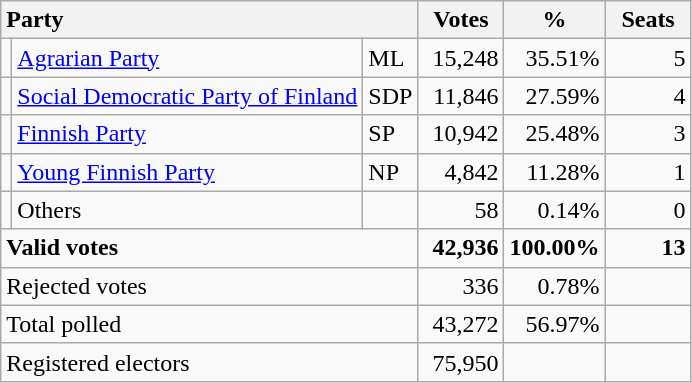<table class="wikitable" border="1" style="text-align:right;">
<tr>
<th style="text-align:left;" colspan=3>Party</th>
<th align=center width="50">Votes</th>
<th align=center width="50">%</th>
<th align=center width="50">Seats</th>
</tr>
<tr>
<td></td>
<td align=left><a href='#'>Agrarian Party</a></td>
<td align=left>ML</td>
<td>15,248</td>
<td>35.51%</td>
<td>5</td>
</tr>
<tr>
<td></td>
<td align=left style="white-space: nowrap;"><a href='#'>Social Democratic Party of Finland</a></td>
<td align=left>SDP</td>
<td>11,846</td>
<td>27.59%</td>
<td>4</td>
</tr>
<tr>
<td></td>
<td align=left><a href='#'>Finnish Party</a></td>
<td align=left>SP</td>
<td>10,942</td>
<td>25.48%</td>
<td>3</td>
</tr>
<tr>
<td></td>
<td align=left><a href='#'>Young Finnish Party</a></td>
<td align=left>NP</td>
<td>4,842</td>
<td>11.28%</td>
<td>1</td>
</tr>
<tr>
<td></td>
<td align=left>Others</td>
<td align=left></td>
<td>58</td>
<td>0.14%</td>
<td>0</td>
</tr>
<tr style="font-weight:bold">
<td align=left colspan=3>Valid votes</td>
<td>42,936</td>
<td>100.00%</td>
<td>13</td>
</tr>
<tr>
<td align=left colspan=3>Rejected votes</td>
<td>336</td>
<td>0.78%</td>
<td></td>
</tr>
<tr>
<td align=left colspan=3>Total polled</td>
<td>43,272</td>
<td>56.97%</td>
<td></td>
</tr>
<tr>
<td align=left colspan=3>Registered electors</td>
<td>75,950</td>
<td></td>
<td></td>
</tr>
</table>
